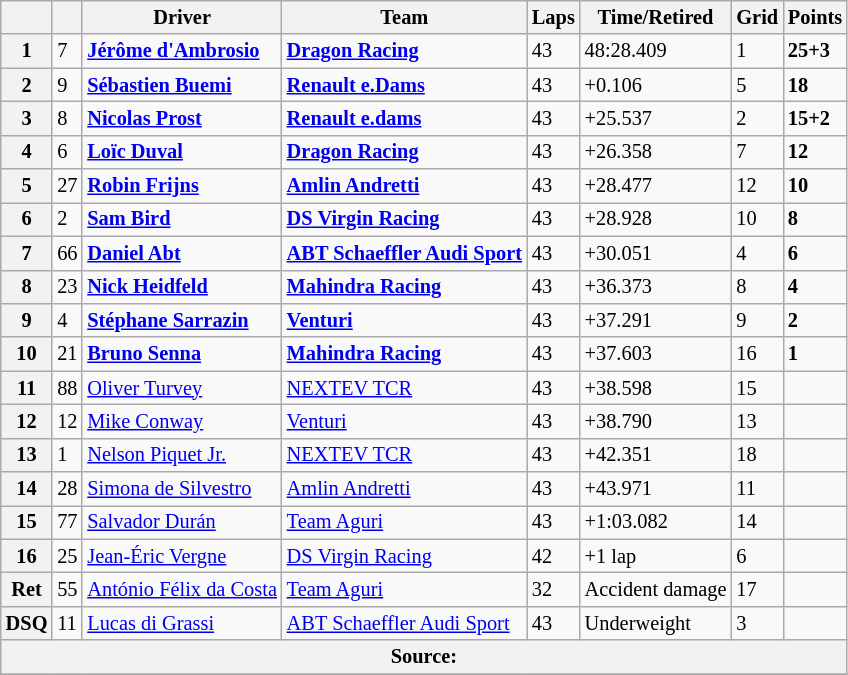<table class="wikitable" style="font-size: 85%">
<tr>
<th></th>
<th></th>
<th>Driver</th>
<th>Team</th>
<th>Laps</th>
<th>Time/Retired</th>
<th>Grid</th>
<th>Points</th>
</tr>
<tr>
<th>1</th>
<td>7</td>
<td> <strong><a href='#'>Jérôme d'Ambrosio</a></strong></td>
<td><strong><a href='#'>Dragon Racing</a></strong></td>
<td>43</td>
<td>48:28.409</td>
<td>1</td>
<td><strong>25+3</strong></td>
</tr>
<tr>
<th>2</th>
<td>9</td>
<td> <strong><a href='#'>Sébastien Buemi</a></strong></td>
<td><strong><a href='#'>Renault e.Dams</a></strong></td>
<td>43</td>
<td>+0.106</td>
<td>5</td>
<td><strong>18</strong></td>
</tr>
<tr>
<th>3</th>
<td>8</td>
<td> <strong><a href='#'>Nicolas Prost</a></strong></td>
<td><strong><a href='#'>Renault e.dams</a></strong></td>
<td>43</td>
<td>+25.537</td>
<td>2</td>
<td><strong>15+2</strong></td>
</tr>
<tr>
<th>4</th>
<td>6</td>
<td> <strong><a href='#'>Loïc Duval</a></strong></td>
<td><strong><a href='#'>Dragon Racing</a></strong></td>
<td>43</td>
<td>+26.358</td>
<td>7</td>
<td><strong>12</strong></td>
</tr>
<tr>
<th>5</th>
<td>27</td>
<td> <strong><a href='#'>Robin Frijns</a></strong></td>
<td><strong><a href='#'>Amlin Andretti</a></strong></td>
<td>43</td>
<td>+28.477</td>
<td>12</td>
<td><strong>10</strong></td>
</tr>
<tr>
<th>6</th>
<td>2</td>
<td> <strong><a href='#'>Sam Bird</a></strong></td>
<td><strong><a href='#'>DS Virgin Racing</a></strong></td>
<td>43</td>
<td>+28.928</td>
<td>10</td>
<td><strong>8</strong></td>
</tr>
<tr>
<th>7</th>
<td>66</td>
<td> <strong><a href='#'>Daniel Abt</a></strong></td>
<td><strong><a href='#'>ABT Schaeffler Audi Sport</a></strong></td>
<td>43</td>
<td>+30.051</td>
<td>4</td>
<td><strong>6</strong></td>
</tr>
<tr>
<th>8</th>
<td>23</td>
<td> <strong><a href='#'>Nick Heidfeld</a></strong></td>
<td><strong><a href='#'>Mahindra Racing</a></strong></td>
<td>43</td>
<td>+36.373</td>
<td>8</td>
<td><strong>4</strong></td>
</tr>
<tr>
<th>9</th>
<td>4</td>
<td> <strong><a href='#'>Stéphane Sarrazin</a></strong></td>
<td><strong><a href='#'>Venturi</a></strong></td>
<td>43</td>
<td>+37.291</td>
<td>9</td>
<td><strong>2</strong></td>
</tr>
<tr>
<th>10</th>
<td>21</td>
<td> <strong><a href='#'>Bruno Senna</a></strong></td>
<td><strong><a href='#'>Mahindra Racing</a></strong></td>
<td>43</td>
<td>+37.603</td>
<td>16</td>
<td><strong>1</strong></td>
</tr>
<tr>
<th>11</th>
<td>88</td>
<td> <a href='#'>Oliver Turvey</a></td>
<td><a href='#'>NEXTEV TCR</a></td>
<td>43</td>
<td>+38.598</td>
<td>15</td>
<td></td>
</tr>
<tr>
<th>12</th>
<td>12</td>
<td> <a href='#'>Mike Conway</a></td>
<td><a href='#'>Venturi</a></td>
<td>43</td>
<td>+38.790</td>
<td>13</td>
<td></td>
</tr>
<tr>
<th>13</th>
<td>1</td>
<td> <a href='#'>Nelson Piquet Jr.</a></td>
<td><a href='#'>NEXTEV TCR</a></td>
<td>43</td>
<td>+42.351</td>
<td>18</td>
<td></td>
</tr>
<tr>
<th>14</th>
<td>28</td>
<td> <a href='#'>Simona de Silvestro</a></td>
<td><a href='#'>Amlin Andretti</a></td>
<td>43</td>
<td>+43.971</td>
<td>11</td>
<td></td>
</tr>
<tr>
<th>15</th>
<td>77</td>
<td> <a href='#'>Salvador Durán</a></td>
<td><a href='#'>Team Aguri</a></td>
<td>43</td>
<td>+1:03.082</td>
<td>14</td>
<td></td>
</tr>
<tr>
<th>16</th>
<td>25</td>
<td> <a href='#'>Jean-Éric Vergne</a></td>
<td><a href='#'>DS Virgin Racing</a></td>
<td>42</td>
<td>+1 lap</td>
<td>6</td>
<td></td>
</tr>
<tr>
<th>Ret</th>
<td>55</td>
<td> <a href='#'>António Félix da Costa</a></td>
<td><a href='#'>Team Aguri</a></td>
<td>32</td>
<td>Accident damage</td>
<td>17</td>
<td></td>
</tr>
<tr>
<th>DSQ</th>
<td>11</td>
<td> <a href='#'>Lucas di Grassi</a></td>
<td><a href='#'>ABT Schaeffler Audi Sport</a></td>
<td>43</td>
<td>Underweight</td>
<td>3</td>
<td></td>
</tr>
<tr>
<th colspan="8">Source:</th>
</tr>
<tr>
</tr>
</table>
